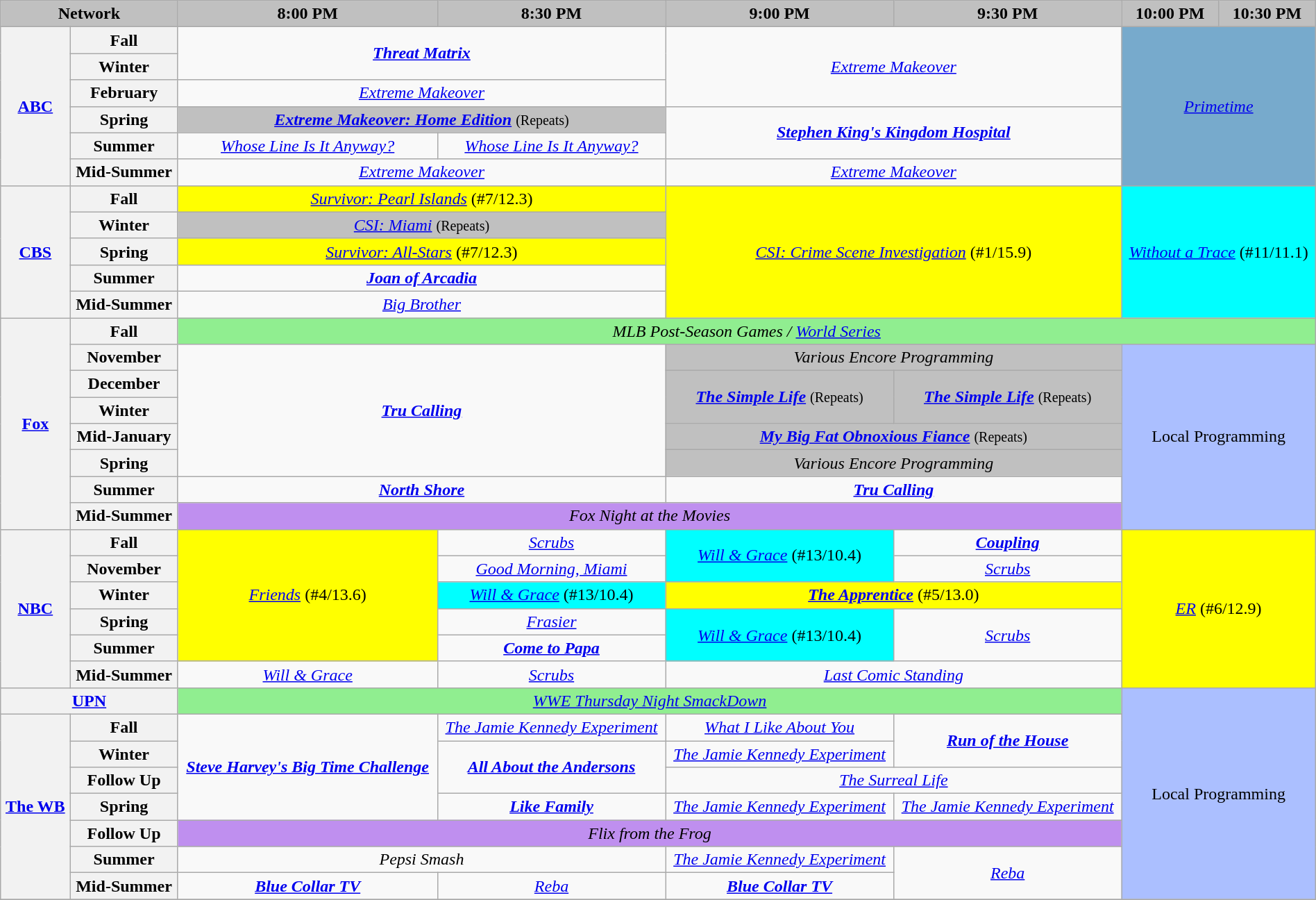<table class="wikitable" style="width:100%;margin-right:0;text-align:center">
<tr>
<th colspan="2" style="background-color:#C0C0C0;text-align:center">Network</th>
<th style="background-color:#C0C0C0;text-align:center">8:00 PM</th>
<th style="background-color:#C0C0C0;text-align:center">8:30 PM</th>
<th style="background-color:#C0C0C0;text-align:center">9:00 PM</th>
<th style="background-color:#C0C0C0;text-align:center">9:30 PM</th>
<th style="background-color:#C0C0C0;text-align:center">10:00 PM</th>
<th style="background-color:#C0C0C0;text-align:center">10:30 PM</th>
</tr>
<tr>
<th rowspan="6"><a href='#'>ABC</a></th>
<th>Fall</th>
<td rowspan="2" colspan="2"><strong><em><a href='#'>Threat Matrix</a></em></strong></td>
<td rowspan="3" colspan="2"><em><a href='#'>Extreme Makeover</a></em></td>
<td rowspan="6" bgcolor="#77AACC" colspan="2"><em><a href='#'>Primetime</a></em></td>
</tr>
<tr>
<th>Winter</th>
</tr>
<tr>
<th>February</th>
<td colspan="2"><em><a href='#'>Extreme Makeover</a></em></td>
</tr>
<tr>
<th>Spring</th>
<td bgcolor="#C0C0C0" colspan="2"><strong><em><a href='#'>Extreme Makeover: Home Edition</a></em></strong> <small>(Repeats)</small></td>
<td colspan="2" rowspan="2"><strong><em><a href='#'>Stephen King's Kingdom Hospital</a></em></strong></td>
</tr>
<tr>
<th>Summer</th>
<td><em><a href='#'>Whose Line Is It Anyway?</a></em></td>
<td><em><a href='#'>Whose Line Is It Anyway?</a></em></td>
</tr>
<tr>
<th>Mid-Summer</th>
<td colspan="2"><em><a href='#'>Extreme Makeover</a></em></td>
<td colspan="2"><em><a href='#'>Extreme Makeover</a></em></td>
</tr>
<tr>
<th rowspan="5"><a href='#'>CBS</a></th>
<th>Fall</th>
<td bgcolor="#FFFF00" colspan="2"><em><a href='#'>Survivor: Pearl Islands</a></em> (#7/12.3)</td>
<td bgcolor="#FFFF00" colspan="2" rowspan="5"><em><a href='#'>CSI: Crime Scene Investigation</a></em> (#1/15.9)</td>
<td bgcolor="#00FFFF" colspan="2" rowspan="5"><em><a href='#'>Without a Trace</a></em> (#11/11.1)</td>
</tr>
<tr>
<th>Winter</th>
<td bgcolor="#C0C0C0" colspan="2"><em><a href='#'>CSI: Miami</a></em> <small>(Repeats)</small></td>
</tr>
<tr>
<th>Spring</th>
<td bgcolor="#FFFF00" colspan="2"><em><a href='#'>Survivor: All-Stars</a></em> (#7/12.3)</td>
</tr>
<tr>
<th>Summer</th>
<td colspan="2"><strong><em><a href='#'>Joan of Arcadia</a></em></strong></td>
</tr>
<tr>
<th>Mid-Summer</th>
<td colspan="2"><em><a href='#'>Big Brother</a></em></td>
</tr>
<tr>
<th rowspan="8"><a href='#'>Fox</a></th>
<th>Fall</th>
<td bgcolor="lightgreen" colspan="6"><em>MLB Post-Season Games / <a href='#'>World Series</a></em></td>
</tr>
<tr>
<th>November</th>
<td colspan="2" rowspan="5"><strong><em><a href='#'>Tru Calling</a></em></strong></td>
<td colspan="2" bgcolor="#C0C0C0"><em>Various Encore Programming</em></td>
<td bgcolor="#abbfff" colspan="2" rowspan="7">Local Programming</td>
</tr>
<tr>
<th>December</th>
<td bgcolor="#C0C0C0" rowspan="2"><strong><em><a href='#'>The Simple Life</a></em></strong> <small>(Repeats)</small></td>
<td bgcolor="#C0C0C0" rowspan="2"><strong><em><a href='#'>The Simple Life</a></em></strong> <small>(Repeats)</small></td>
</tr>
<tr>
<th>Winter</th>
</tr>
<tr>
<th>Mid-January</th>
<td bgcolor="#C0C0C0" colspan="2"><strong><em><a href='#'>My Big Fat Obnoxious Fiance</a></em></strong> <small>(Repeats)</small></td>
</tr>
<tr>
<th>Spring</th>
<td bgcolor="#C0C0C0" colspan="2"><em>Various Encore Programming</em></td>
</tr>
<tr>
<th>Summer</th>
<td colspan="2"><strong><em><a href='#'>North Shore</a></em></strong></td>
<td colspan="2"><strong><em><a href='#'>Tru Calling</a></em></strong></td>
</tr>
<tr>
<th>Mid-Summer</th>
<td bgcolor="#bf8fef" colspan="4"><em>Fox Night at the Movies</em></td>
</tr>
<tr>
<th rowspan="6"><a href='#'>NBC</a></th>
<th>Fall</th>
<td bgcolor="#FFFF00" rowspan="5"><em><a href='#'>Friends</a></em> (#4/13.6)</td>
<td><em><a href='#'>Scrubs</a></em></td>
<td bgcolor="#00FFFF" rowspan="2"><em><a href='#'>Will & Grace</a></em> (#13/10.4)</td>
<td><strong><em><a href='#'>Coupling</a></em></strong></td>
<td bgcolor="#FFFF00" rowspan="6" colspan="2"><em><a href='#'>ER</a></em> (#6/12.9)</td>
</tr>
<tr>
<th>November</th>
<td><em><a href='#'>Good Morning, Miami</a></em></td>
<td><em><a href='#'>Scrubs</a></em></td>
</tr>
<tr>
<th>Winter</th>
<td bgcolor="#00FFFF"><em><a href='#'>Will & Grace</a></em> (#13/10.4)</td>
<td bgcolor="#FFFF00" colspan="2"><strong><em><a href='#'>The Apprentice</a></em></strong> (#5/13.0)</td>
</tr>
<tr>
<th>Spring</th>
<td><em><a href='#'>Frasier</a></em></td>
<td bgcolor="#00FFFF" rowspan="2"><em><a href='#'>Will & Grace</a></em> (#13/10.4)</td>
<td rowspan="2"><em><a href='#'>Scrubs</a></em></td>
</tr>
<tr>
<th>Summer</th>
<td><strong><em><a href='#'>Come to Papa</a></em></strong></td>
</tr>
<tr>
<th>Mid-Summer</th>
<td><em><a href='#'>Will & Grace</a></em></td>
<td><em><a href='#'>Scrubs</a></em></td>
<td colspan="2"><em><a href='#'>Last Comic Standing</a></em></td>
</tr>
<tr>
<th colspan="2"><a href='#'>UPN</a></th>
<td bgcolor="lightgreen" colspan="4"><em><a href='#'>WWE Thursday Night SmackDown</a></em></td>
<td bgcolor="#abbfff" rowspan="8" colspan="2">Local Programming</td>
</tr>
<tr>
<th rowspan="7"><a href='#'>The WB</a></th>
<th>Fall</th>
<td rowspan="4"><strong><em><a href='#'>Steve Harvey's Big Time Challenge</a></em></strong></td>
<td><em><a href='#'>The Jamie Kennedy Experiment</a></em></td>
<td><em><a href='#'>What I Like About You</a></em></td>
<td rowspan="2"><strong><em><a href='#'>Run of the House</a></em></strong></td>
</tr>
<tr>
<th>Winter</th>
<td rowspan="2"><strong><em><a href='#'>All About the Andersons</a></em></strong></td>
<td><em><a href='#'>The Jamie Kennedy Experiment</a></em></td>
</tr>
<tr>
<th>Follow Up</th>
<td colspan="2"><em><a href='#'>The Surreal Life</a></em></td>
</tr>
<tr>
<th>Spring</th>
<td><strong><em><a href='#'>Like Family</a></em></strong></td>
<td><em><a href='#'>The Jamie Kennedy Experiment</a></em></td>
<td><em><a href='#'>The Jamie Kennedy Experiment</a></em></td>
</tr>
<tr>
<th>Follow Up</th>
<td bgcolor="#bf8fef" colspan="4"><em>Flix from the Frog</em></td>
</tr>
<tr>
<th>Summer</th>
<td colspan="2"><em>Pepsi Smash</em></td>
<td><em><a href='#'>The Jamie Kennedy Experiment</a></em></td>
<td rowspan="2"><em><a href='#'>Reba</a></em></td>
</tr>
<tr>
<th>Mid-Summer</th>
<td><strong><em><a href='#'>Blue Collar TV</a></em></strong></td>
<td><em><a href='#'>Reba</a></em></td>
<td><strong><em><a href='#'>Blue Collar TV</a></em></strong></td>
</tr>
<tr>
</tr>
</table>
